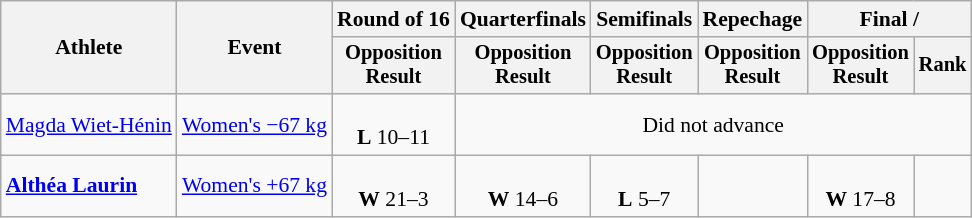<table class="wikitable" style="font-size:90%;">
<tr>
<th rowspan=2>Athlete</th>
<th rowspan=2>Event</th>
<th>Round of 16</th>
<th>Quarterfinals</th>
<th>Semifinals</th>
<th>Repechage</th>
<th colspan=2>Final / </th>
</tr>
<tr style="font-size:95%">
<th>Opposition<br>Result</th>
<th>Opposition<br>Result</th>
<th>Opposition<br>Result</th>
<th>Opposition<br>Result</th>
<th>Opposition<br>Result</th>
<th>Rank</th>
</tr>
<tr align=center>
<td align=left><a href='#'>Magda Wiet-Hénin</a></td>
<td align=left><a href='#'>Women's −67 kg</a></td>
<td><br><strong>L</strong> 10–11</td>
<td colspan=5>Did not advance</td>
</tr>
<tr align=center>
<td align=left><strong><a href='#'>Althéa Laurin</a></strong></td>
<td align=left><a href='#'>Women's +67 kg</a></td>
<td><br><strong>W</strong> 21–3</td>
<td><br><strong>W</strong> 14–6</td>
<td><br><strong>L</strong> 5–7</td>
<td></td>
<td><br><strong>W</strong> 17–8</td>
<td></td>
</tr>
</table>
